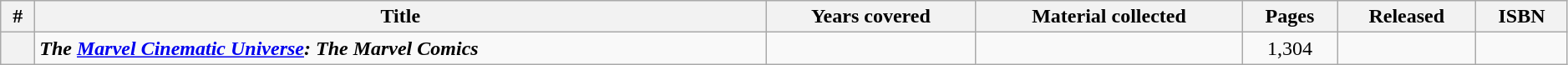<table class="wikitable sortable" width="99%">
<tr>
<th class="unsortable" width="20px">#</th>
<th>Title</th>
<th>Years covered</th>
<th class="unsortable">Material collected</th>
<th>Pages</th>
<th>Released</th>
<th class="unsortable">ISBN</th>
</tr>
<tr>
<th style="background-color: light grey;"></th>
<td><strong><em>The <a href='#'>Marvel Cinematic Universe</a>: The Marvel Comics</em></strong></td>
<td></td>
<td></td>
<td style="text-align: center;">1,304</td>
<td></td>
<td></td>
</tr>
</table>
